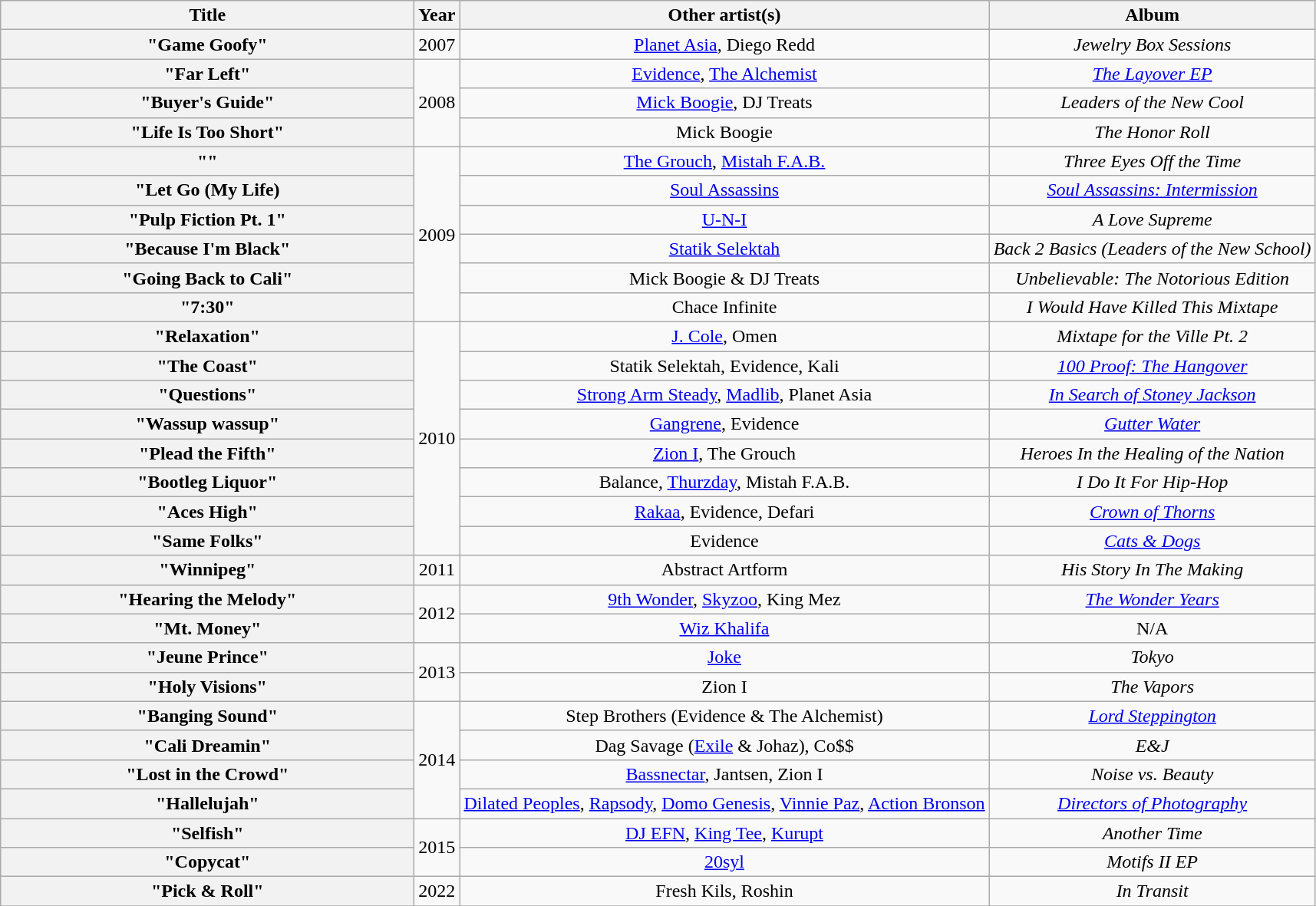<table class="wikitable plainrowheaders" style="text-align:center;">
<tr>
<th scope="col" style="width:22em;">Title</th>
<th scope="col">Year</th>
<th scope="col">Other artist(s)</th>
<th scope="col">Album</th>
</tr>
<tr>
<th scope="row">"Game Goofy"</th>
<td rowspan="1">2007</td>
<td><a href='#'>Planet Asia</a>, Diego Redd</td>
<td><em>Jewelry Box Sessions</em></td>
</tr>
<tr>
<th scope="row">"Far Left"</th>
<td rowspan="3">2008</td>
<td><a href='#'>Evidence</a>, <a href='#'>The Alchemist</a></td>
<td><em><a href='#'>The Layover EP</a></em></td>
</tr>
<tr>
<th scope="row">"Buyer's Guide"</th>
<td><a href='#'>Mick Boogie</a>, DJ Treats</td>
<td><em>Leaders of the New Cool</em></td>
</tr>
<tr>
<th scope="row">"Life Is Too Short"</th>
<td>Mick Boogie</td>
<td><em>The Honor Roll</em></td>
</tr>
<tr>
<th scope="row">""</th>
<td rowspan="6">2009</td>
<td><a href='#'>The Grouch</a>, <a href='#'>Mistah F.A.B.</a></td>
<td><em>Three Eyes Off the Time</em></td>
</tr>
<tr>
<th scope="row">"Let Go (My Life)</th>
<td><a href='#'>Soul Assassins</a></td>
<td><em><a href='#'>Soul Assassins: Intermission</a></em></td>
</tr>
<tr>
<th scope="row">"Pulp Fiction Pt. 1"</th>
<td><a href='#'>U-N-I</a></td>
<td><em>A Love Supreme</em></td>
</tr>
<tr>
<th scope="row">"Because I'm Black"</th>
<td><a href='#'>Statik Selektah</a></td>
<td><em>Back 2 Basics (Leaders of the New School)</em></td>
</tr>
<tr>
<th scope="row">"Going Back to Cali"</th>
<td>Mick Boogie & DJ Treats</td>
<td><em>Unbelievable: The Notorious Edition</em></td>
</tr>
<tr>
<th scope="row">"7:30"</th>
<td>Chace Infinite</td>
<td><em>I Would Have Killed This Mixtape</em></td>
</tr>
<tr>
<th scope="row">"Relaxation"</th>
<td rowspan="8">2010</td>
<td><a href='#'>J. Cole</a>, Omen</td>
<td><em>Mixtape for the Ville Pt. 2</em></td>
</tr>
<tr>
<th scope="row">"The Coast"</th>
<td>Statik Selektah, Evidence, Kali</td>
<td><em><a href='#'>100 Proof: The Hangover</a></em></td>
</tr>
<tr>
<th scope="row">"Questions"</th>
<td><a href='#'>Strong Arm Steady</a>, <a href='#'>Madlib</a>, Planet Asia</td>
<td><em><a href='#'>In Search of Stoney Jackson</a></em></td>
</tr>
<tr>
<th scope="row">"Wassup wassup"</th>
<td><a href='#'>Gangrene</a>, Evidence</td>
<td><em><a href='#'>Gutter Water</a></em></td>
</tr>
<tr>
<th scope="row">"Plead the Fifth"</th>
<td><a href='#'>Zion I</a>, The Grouch</td>
<td><em>Heroes In the Healing of the Nation</em></td>
</tr>
<tr>
<th scope="row">"Bootleg Liquor"</th>
<td>Balance, <a href='#'>Thurzday</a>, Mistah F.A.B.</td>
<td><em>I Do It For Hip-Hop</em></td>
</tr>
<tr>
<th scope="row">"Aces High"</th>
<td><a href='#'>Rakaa</a>, Evidence, Defari</td>
<td><em><a href='#'>Crown of Thorns</a></em></td>
</tr>
<tr>
<th scope="row">"Same Folks"</th>
<td>Evidence</td>
<td><em><a href='#'>Cats & Dogs</a></em></td>
</tr>
<tr>
<th scope="row">"Winnipeg"</th>
<td rowspan="1">2011</td>
<td>Abstract Artform</td>
<td><em>His Story In The Making</em></td>
</tr>
<tr>
<th scope="row">"Hearing the Melody"</th>
<td rowspan="2">2012</td>
<td><a href='#'>9th Wonder</a>, <a href='#'>Skyzoo</a>, King Mez</td>
<td><em><a href='#'>The Wonder Years</a></em></td>
</tr>
<tr>
<th scope="row">"Mt. Money"</th>
<td><a href='#'>Wiz Khalifa</a></td>
<td>N/A</td>
</tr>
<tr>
<th scope="row">"Jeune Prince"</th>
<td rowspan="2">2013</td>
<td><a href='#'>Joke</a></td>
<td><em>Tokyo</em></td>
</tr>
<tr>
<th scope="row">"Holy Visions"</th>
<td>Zion I</td>
<td><em>The Vapors</em></td>
</tr>
<tr>
<th scope="row">"Banging Sound"</th>
<td rowspan="4">2014</td>
<td>Step Brothers (Evidence & The Alchemist)</td>
<td><em><a href='#'>Lord Steppington</a></em></td>
</tr>
<tr>
<th scope="row">"Cali Dreamin"</th>
<td>Dag Savage (<a href='#'>Exile</a> & Johaz), Co$$</td>
<td><em>E&J</em></td>
</tr>
<tr>
<th scope="row">"Lost in the Crowd"</th>
<td><a href='#'>Bassnectar</a>, Jantsen, Zion I</td>
<td><em>Noise vs. Beauty</em></td>
</tr>
<tr>
<th scope="row">"Hallelujah"</th>
<td><a href='#'>Dilated Peoples</a>, <a href='#'>Rapsody</a>, <a href='#'>Domo Genesis</a>, <a href='#'>Vinnie Paz</a>, <a href='#'>Action Bronson</a></td>
<td><em><a href='#'>Directors of Photography</a></em></td>
</tr>
<tr>
<th scope="row">"Selfish"</th>
<td rowspan="2">2015</td>
<td><a href='#'>DJ EFN</a>, <a href='#'>King Tee</a>, <a href='#'>Kurupt</a></td>
<td><em>Another Time</em></td>
</tr>
<tr>
<th scope="row">"Copycat"</th>
<td><a href='#'>20syl</a></td>
<td><em>Motifs II EP</em></td>
</tr>
<tr>
<th scope="row">"Pick & Roll"</th>
<td rowspan="1">2022</td>
<td>Fresh Kils, Roshin</td>
<td><em>In Transit</em></td>
</tr>
<tr>
</tr>
</table>
